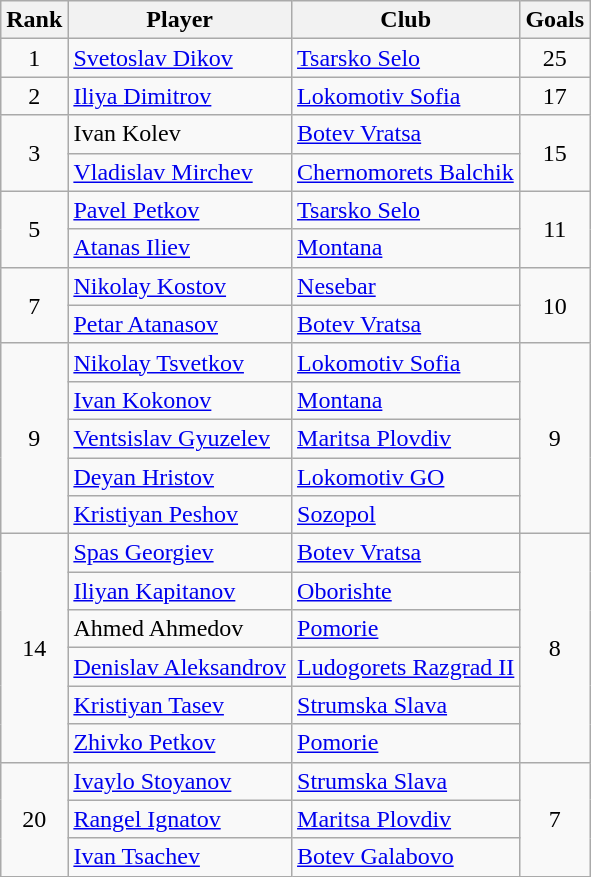<table class="wikitable" style="text-align:center">
<tr>
<th>Rank</th>
<th>Player</th>
<th>Club</th>
<th>Goals</th>
</tr>
<tr>
<td>1</td>
<td align="left"> <a href='#'>Svetoslav Dikov</a></td>
<td align="left"><a href='#'>Tsarsko Selo</a></td>
<td>25</td>
</tr>
<tr>
<td>2</td>
<td align="left"> <a href='#'>Iliya Dimitrov</a></td>
<td align="left"><a href='#'>Lokomotiv Sofia</a></td>
<td>17</td>
</tr>
<tr>
<td rowspan=2>3</td>
<td align="left"> Ivan Kolev</td>
<td align="left"><a href='#'>Botev Vratsa</a></td>
<td rowspan=2>15</td>
</tr>
<tr>
<td align="left"> <a href='#'>Vladislav Mirchev</a></td>
<td align="left"><a href='#'>Chernomorets Balchik</a></td>
</tr>
<tr>
<td rowspan=2>5</td>
<td align="left"> <a href='#'>Pavel Petkov</a></td>
<td align="left"><a href='#'>Tsarsko Selo</a></td>
<td rowspan=2>11</td>
</tr>
<tr>
<td align="left"> <a href='#'>Atanas Iliev</a></td>
<td align="left"><a href='#'>Montana</a></td>
</tr>
<tr>
<td rowspan=2>7</td>
<td align="left"> <a href='#'>Nikolay Kostov</a></td>
<td align="left"><a href='#'>Nesebar</a></td>
<td rowspan=2>10</td>
</tr>
<tr>
<td align="left"> <a href='#'>Petar Atanasov</a></td>
<td align="left"><a href='#'>Botev Vratsa</a></td>
</tr>
<tr>
<td rowspan=5>9</td>
<td align="left"> <a href='#'>Nikolay Tsvetkov</a></td>
<td align="left"><a href='#'>Lokomotiv Sofia</a></td>
<td rowspan=5>9</td>
</tr>
<tr>
<td align="left"> <a href='#'>Ivan Kokonov</a></td>
<td align="left"><a href='#'>Montana</a></td>
</tr>
<tr>
<td align="left"> <a href='#'>Ventsislav Gyuzelev</a></td>
<td align="left"><a href='#'>Maritsa Plovdiv</a></td>
</tr>
<tr>
<td align="left"> <a href='#'>Deyan Hristov</a></td>
<td align="left"><a href='#'>Lokomotiv GO</a></td>
</tr>
<tr>
<td align="left"> <a href='#'>Kristiyan Peshov</a></td>
<td align="left"><a href='#'>Sozopol</a></td>
</tr>
<tr>
<td rowspan=6>14</td>
<td align="left"> <a href='#'>Spas Georgiev</a></td>
<td align="left"><a href='#'>Botev Vratsa</a></td>
<td rowspan=6>8</td>
</tr>
<tr>
<td align="left"> <a href='#'>Iliyan Kapitanov</a></td>
<td align="left"><a href='#'>Oborishte</a></td>
</tr>
<tr>
<td align="left"> Ahmed Ahmedov</td>
<td align="left"><a href='#'>Pomorie</a></td>
</tr>
<tr>
<td align="left"> <a href='#'>Denislav Aleksandrov</a></td>
<td align="left"><a href='#'>Ludogorets Razgrad II</a></td>
</tr>
<tr>
<td align="left"> <a href='#'>Kristiyan Tasev</a></td>
<td align="left"><a href='#'>Strumska Slava</a></td>
</tr>
<tr>
<td align="left"> <a href='#'>Zhivko Petkov</a></td>
<td align="left"><a href='#'>Pomorie</a></td>
</tr>
<tr>
<td rowspan=3>20</td>
<td align="left"> <a href='#'>Ivaylo Stoyanov</a></td>
<td align="left"><a href='#'>Strumska Slava</a></td>
<td rowspan=3>7</td>
</tr>
<tr>
<td align="left"> <a href='#'>Rangel Ignatov</a></td>
<td align="left"><a href='#'>Maritsa Plovdiv</a></td>
</tr>
<tr>
<td align="left"> <a href='#'>Ivan Tsachev</a></td>
<td align="left"><a href='#'>Botev Galabovo</a></td>
</tr>
</table>
